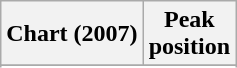<table class="wikitable sortable plainrowheaders" style="text-align:center">
<tr>
<th scope="col">Chart (2007)</th>
<th scope="col">Peak<br>position</th>
</tr>
<tr>
</tr>
<tr>
</tr>
<tr>
</tr>
<tr>
</tr>
<tr>
</tr>
</table>
